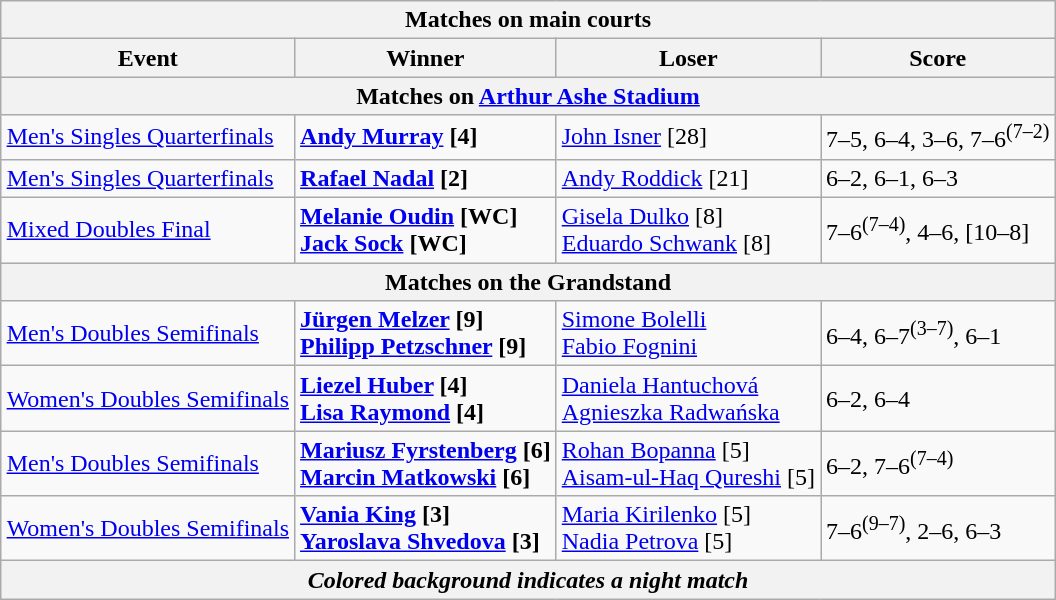<table class="wikitable collapsible uncollapsed" style=margin:auto>
<tr>
<th colspan=4><strong>Matches on main courts</strong></th>
</tr>
<tr>
<th>Event</th>
<th>Winner</th>
<th>Loser</th>
<th>Score</th>
</tr>
<tr>
<th colspan=4><strong>Matches on <a href='#'>Arthur Ashe Stadium</a></strong></th>
</tr>
<tr>
<td><a href='#'>Men's Singles Quarterfinals</a></td>
<td> <strong><a href='#'>Andy Murray</a> [4]</strong></td>
<td> <a href='#'>John Isner</a> [28]</td>
<td>7–5, 6–4, 3–6, 7–6<sup>(7–2)</sup></td>
</tr>
<tr>
<td><a href='#'>Men's Singles Quarterfinals</a></td>
<td> <strong><a href='#'>Rafael Nadal</a> [2]</strong></td>
<td> <a href='#'>Andy Roddick</a> [21]</td>
<td>6–2, 6–1, 6–3</td>
</tr>
<tr>
<td><a href='#'>Mixed Doubles Final</a></td>
<td> <strong><a href='#'>Melanie Oudin</a> [WC]</strong> <br>  <strong><a href='#'>Jack Sock</a> [WC]</strong></td>
<td> <a href='#'>Gisela Dulko</a> [8] <br>  <a href='#'>Eduardo Schwank</a> [8]</td>
<td>7–6<sup>(7–4)</sup>, 4–6, [10–8]</td>
</tr>
<tr>
<th colspan=4><strong>Matches on the Grandstand</strong></th>
</tr>
<tr>
<td><a href='#'>Men's Doubles Semifinals</a></td>
<td> <strong><a href='#'>Jürgen Melzer</a> [9]</strong> <br>  <strong><a href='#'>Philipp Petzschner</a> [9]</strong></td>
<td> <a href='#'>Simone Bolelli</a> <br>  <a href='#'>Fabio Fognini</a></td>
<td>6–4, 6–7<sup>(3–7)</sup>, 6–1</td>
</tr>
<tr>
<td><a href='#'>Women's Doubles Semifinals</a></td>
<td> <strong><a href='#'>Liezel Huber</a> [4]</strong> <br>  <strong><a href='#'>Lisa Raymond</a> [4]</strong></td>
<td> <a href='#'>Daniela Hantuchová</a> <br>  <a href='#'>Agnieszka Radwańska</a></td>
<td>6–2, 6–4</td>
</tr>
<tr>
<td><a href='#'>Men's Doubles Semifinals</a></td>
<td> <strong><a href='#'>Mariusz Fyrstenberg</a> [6] <br>  <a href='#'>Marcin Matkowski</a> [6]</strong></td>
<td> <a href='#'>Rohan Bopanna</a> [5]  <br>  <a href='#'>Aisam-ul-Haq Qureshi</a> [5]</td>
<td>6–2, 7–6<sup>(7–4)</sup></td>
</tr>
<tr>
<td><a href='#'>Women's Doubles Semifinals</a></td>
<td> <strong><a href='#'>Vania King</a> [3] <br>  <a href='#'>Yaroslava Shvedova</a> [3]</strong></td>
<td> <a href='#'>Maria Kirilenko</a> [5] <br>  <a href='#'>Nadia Petrova</a> [5]</td>
<td>7–6<sup>(9–7)</sup>, 2–6, 6–3</td>
</tr>
<tr>
<th colspan=4><em>Colored background indicates a night match</em></th>
</tr>
</table>
